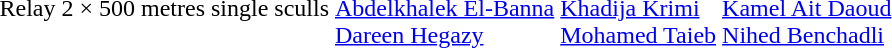<table>
<tr>
<td>Relay 2 × 500 metres single sculls</td>
<td><br><a href='#'>Abdelkhalek El-Banna</a><br><a href='#'>Dareen Hegazy</a></td>
<td><br><a href='#'>Khadija Krimi</a><br><a href='#'>Mohamed Taieb</a></td>
<td><br><a href='#'>Kamel Ait Daoud</a><br><a href='#'>Nihed Benchadli</a></td>
</tr>
</table>
